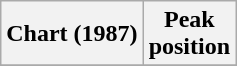<table class="wikitable">
<tr>
<th>Chart (1987)</th>
<th>Peak<br>position</th>
</tr>
<tr>
</tr>
</table>
